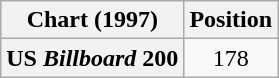<table class="wikitable plainrowheaders" style="text-align:center">
<tr>
<th scope="col">Chart (1997)</th>
<th scope="col">Position</th>
</tr>
<tr>
<th scope="row">US <em>Billboard</em> 200</th>
<td>178</td>
</tr>
</table>
